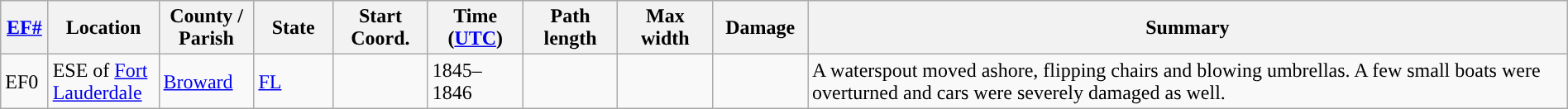<table class="wikitable sortable" style="width:100%;">
<tr>
<th scope="col"  style="width:3%; text-align:center;"><a href='#'>EF#</a></th>
<th scope="col"  style="width:7%; text-align:center;" class="unsortable">Location</th>
<th scope="col"  style="width:6%; text-align:center;" class="unsortable">County / Parish</th>
<th scope="col"  style="width:5%; text-align:center;">State</th>
<th scope="col"  style="width:6%; text-align:center;">Start Coord.</th>
<th scope="col"  style="width:6%; text-align:center;">Time (<a href='#'>UTC</a>)</th>
<th scope="col"  style="width:6%; text-align:center;">Path length</th>
<th scope="col"  style="width:6%; text-align:center;">Max width</th>
<th scope="col"  style="width:6%; text-align:center;">Damage</th>
<th scope="col" class="unsortable" style="width:48%; text-align:center;">Summary</th>
</tr>
<tr>
<td>EF0</td>
<td>ESE of <a href='#'>Fort Lauderdale</a></td>
<td><a href='#'>Broward</a></td>
<td><a href='#'>FL</a></td>
<td></td>
<td>1845–1846</td>
<td></td>
<td></td>
<td></td>
<td>A waterspout moved ashore, flipping chairs and blowing umbrellas. A few small boats were overturned and cars were severely damaged as well.</td>
</tr>
</table>
